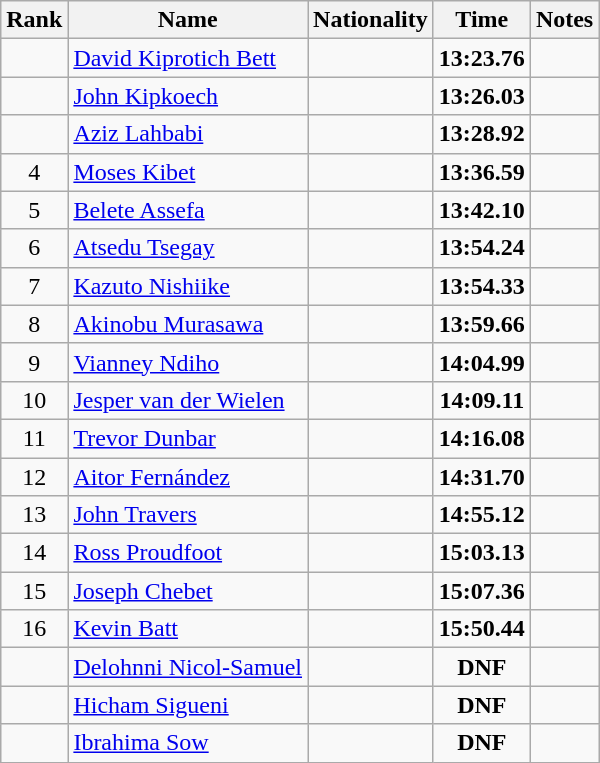<table class="wikitable sortable" style="text-align:center">
<tr>
<th>Rank</th>
<th>Name</th>
<th>Nationality</th>
<th>Time</th>
<th>Notes</th>
</tr>
<tr>
<td></td>
<td align=left><a href='#'>David Kiprotich Bett</a></td>
<td align=left></td>
<td><strong>13:23.76</strong></td>
<td></td>
</tr>
<tr>
<td></td>
<td align=left><a href='#'>John Kipkoech</a></td>
<td align=left></td>
<td><strong>13:26.03</strong></td>
<td></td>
</tr>
<tr>
<td></td>
<td align=left><a href='#'>Aziz Lahbabi</a></td>
<td align=left></td>
<td><strong>13:28.92</strong></td>
<td></td>
</tr>
<tr>
<td>4</td>
<td align=left><a href='#'>Moses Kibet</a></td>
<td align=left></td>
<td><strong>13:36.59</strong></td>
<td></td>
</tr>
<tr>
<td>5</td>
<td align=left><a href='#'>Belete Assefa</a></td>
<td align=left></td>
<td><strong>13:42.10</strong></td>
<td></td>
</tr>
<tr>
<td>6</td>
<td align=left><a href='#'>Atsedu Tsegay</a></td>
<td align=left></td>
<td><strong>13:54.24</strong></td>
<td></td>
</tr>
<tr>
<td>7</td>
<td align=left><a href='#'>Kazuto Nishiike</a></td>
<td align=left></td>
<td><strong>13:54.33</strong></td>
<td></td>
</tr>
<tr>
<td>8</td>
<td align=left><a href='#'>Akinobu Murasawa</a></td>
<td align=left></td>
<td><strong>13:59.66</strong></td>
<td></td>
</tr>
<tr>
<td>9</td>
<td align=left><a href='#'>Vianney Ndiho</a></td>
<td align=left></td>
<td><strong>14:04.99</strong></td>
<td></td>
</tr>
<tr>
<td>10</td>
<td align=left><a href='#'>Jesper van der Wielen</a></td>
<td align=left></td>
<td><strong>14:09.11</strong></td>
<td></td>
</tr>
<tr>
<td>11</td>
<td align=left><a href='#'>Trevor Dunbar</a></td>
<td align=left></td>
<td><strong>14:16.08</strong></td>
<td></td>
</tr>
<tr>
<td>12</td>
<td align=left><a href='#'>Aitor Fernández</a></td>
<td align=left></td>
<td><strong>14:31.70</strong></td>
<td></td>
</tr>
<tr>
<td>13</td>
<td align=left><a href='#'>John Travers</a></td>
<td align=left></td>
<td><strong>14:55.12</strong></td>
<td></td>
</tr>
<tr>
<td>14</td>
<td align=left><a href='#'>Ross Proudfoot</a></td>
<td align=left></td>
<td><strong>15:03.13</strong></td>
<td></td>
</tr>
<tr>
<td>15</td>
<td align=left><a href='#'>Joseph Chebet</a></td>
<td align=left></td>
<td><strong>15:07.36</strong></td>
<td></td>
</tr>
<tr>
<td>16</td>
<td align=left><a href='#'>Kevin Batt</a></td>
<td align=left></td>
<td><strong>15:50.44</strong></td>
<td></td>
</tr>
<tr>
<td></td>
<td align=left><a href='#'>Delohnni Nicol-Samuel</a></td>
<td align=left></td>
<td><strong>DNF</strong></td>
<td></td>
</tr>
<tr>
<td></td>
<td align=left><a href='#'>Hicham Sigueni</a></td>
<td align=left></td>
<td><strong>DNF</strong></td>
<td></td>
</tr>
<tr>
<td></td>
<td align=left><a href='#'>Ibrahima Sow</a></td>
<td align=left></td>
<td><strong>DNF</strong></td>
<td></td>
</tr>
</table>
